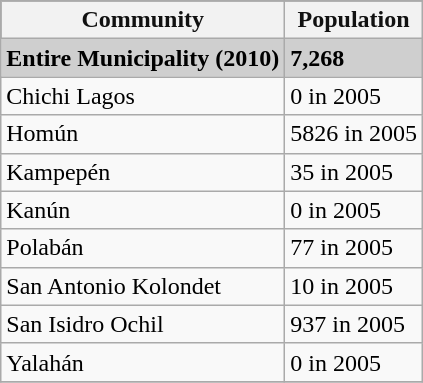<table class="wikitable">
<tr style="background:#111111; color:#111111;">
<th><strong>Community</strong></th>
<th><strong>Population</strong></th>
</tr>
<tr style="background:#CFCFCF;">
<td><strong>Entire Municipality (2010)</strong></td>
<td><strong>7,268</strong></td>
</tr>
<tr>
<td>Chichi Lagos</td>
<td>0 in 2005</td>
</tr>
<tr>
<td>Homún</td>
<td>5826 in 2005</td>
</tr>
<tr>
<td>Kampepén</td>
<td>35 in 2005</td>
</tr>
<tr>
<td>Kanún</td>
<td>0 in 2005</td>
</tr>
<tr>
<td>Polabán</td>
<td>77 in 2005</td>
</tr>
<tr>
<td>San Antonio Kolondet</td>
<td>10 in 2005</td>
</tr>
<tr>
<td>San Isidro Ochil</td>
<td>937 in 2005</td>
</tr>
<tr>
<td>Yalahán</td>
<td>0 in 2005</td>
</tr>
<tr>
</tr>
</table>
